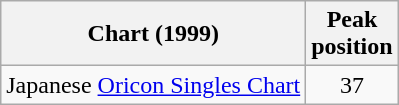<table class="wikitable">
<tr>
<th>Chart (1999)</th>
<th>Peak<br>position</th>
</tr>
<tr>
<td>Japanese <a href='#'>Oricon Singles Chart</a></td>
<td align="center">37</td>
</tr>
</table>
